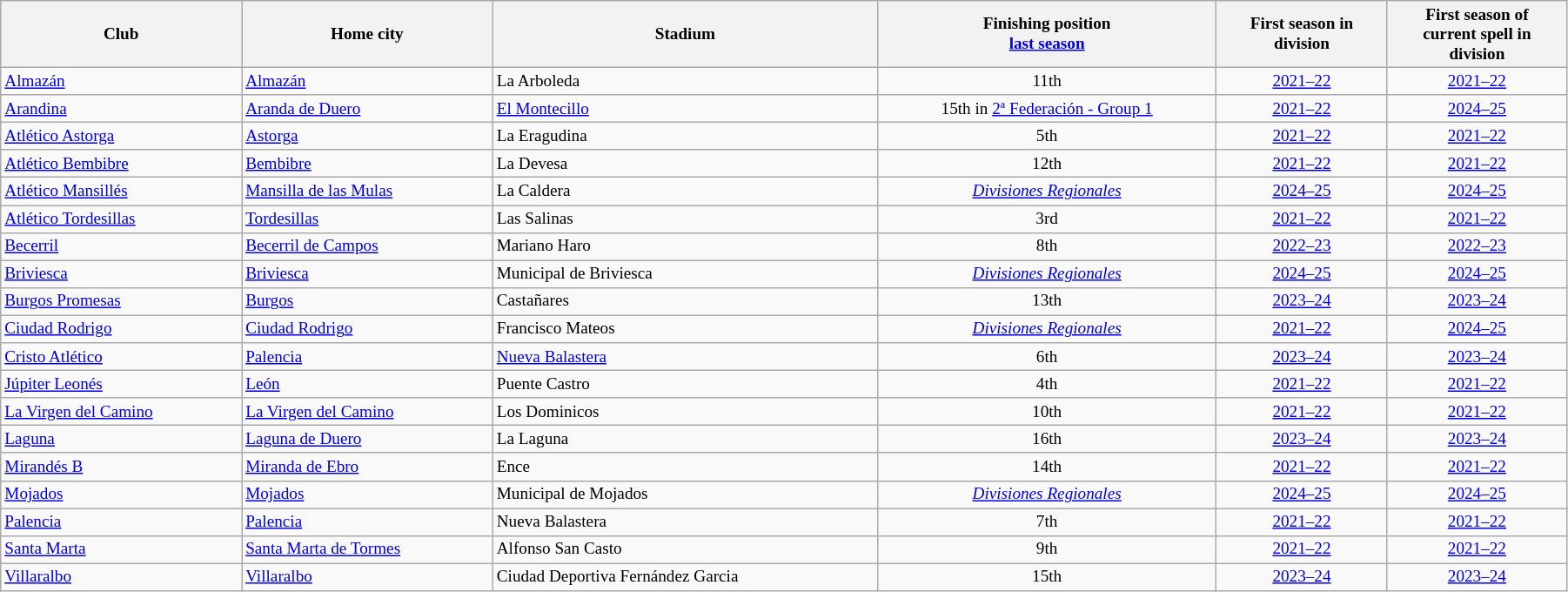<table class="wikitable sortable" width=95% style="font-size:80%">
<tr>
<th>Club</th>
<th>Home city</th>
<th>Stadium</th>
<th>Finishing position<br><a href='#'>last season</a></th>
<th>First season in<br>division</th>
<th>First season of<br>current spell in<br> division</th>
</tr>
<tr>
<td style="text-align:left;"><a href='#'>Almazán</a></td>
<td><a href='#'>Almazán</a></td>
<td>La Arboleda</td>
<td align=center>11th</td>
<td align=center><a href='#'>2021–22</a></td>
<td align=center><a href='#'>2021–22</a></td>
</tr>
<tr>
<td style="text-align:left;"><a href='#'>Arandina</a></td>
<td><a href='#'>Aranda de Duero</a></td>
<td><a href='#'>El Montecillo</a></td>
<td align=center>15th in <a href='#'>2ª Federación - Group 1</a></td>
<td align=center><a href='#'>2021–22</a></td>
<td align=center><a href='#'>2024–25</a></td>
</tr>
<tr>
<td style="text-align:left;"><a href='#'>Atlético Astorga</a></td>
<td><a href='#'>Astorga</a></td>
<td>La Eragudina</td>
<td align=center>5th</td>
<td align=center><a href='#'>2021–22</a></td>
<td align=center><a href='#'>2021–22</a></td>
</tr>
<tr>
<td style="text-align:left;"><a href='#'>Atlético Bembibre</a></td>
<td><a href='#'>Bembibre</a></td>
<td>La Devesa</td>
<td align=center>12th</td>
<td align=center><a href='#'>2021–22</a></td>
<td align=center><a href='#'>2021–22</a></td>
</tr>
<tr>
<td style="text-align:left;"><a href='#'>Atlético Mansillés</a></td>
<td><a href='#'>Mansilla de las Mulas</a></td>
<td>La Caldera</td>
<td align=center><em><a href='#'>Divisiones Regionales</a></em></td>
<td align=center><a href='#'>2024–25</a></td>
<td align=center><a href='#'>2024–25</a></td>
</tr>
<tr>
<td style="text-align:left;"><a href='#'>Atlético Tordesillas</a></td>
<td><a href='#'>Tordesillas</a></td>
<td>Las Salinas</td>
<td align=center>3rd</td>
<td align=center><a href='#'>2021–22</a></td>
<td align=center><a href='#'>2021–22</a></td>
</tr>
<tr>
<td style="text-align:left;"><a href='#'>Becerril</a></td>
<td><a href='#'>Becerril de Campos</a></td>
<td>Mariano Haro</td>
<td align=center>8th</td>
<td align=center><a href='#'>2022–23</a></td>
<td align=center><a href='#'>2022–23</a></td>
</tr>
<tr>
<td style="text-align:left;"><a href='#'>Briviesca</a></td>
<td><a href='#'>Briviesca</a></td>
<td>Municipal de Briviesca</td>
<td align=center><em><a href='#'>Divisiones Regionales</a></em></td>
<td align=center><a href='#'>2024–25</a></td>
<td align=center><a href='#'>2024–25</a></td>
</tr>
<tr>
<td style="text-align:left;"><a href='#'>Burgos Promesas</a></td>
<td><a href='#'>Burgos</a></td>
<td>Castañares</td>
<td align=center>13th</td>
<td align=center><a href='#'>2023–24</a></td>
<td align=center><a href='#'>2023–24</a></td>
</tr>
<tr>
<td style="text-align:left;"><a href='#'>Ciudad Rodrigo</a></td>
<td><a href='#'>Ciudad Rodrigo</a></td>
<td>Francisco Mateos</td>
<td align=center><em><a href='#'>Divisiones Regionales</a></em></td>
<td align=center><a href='#'>2021–22</a></td>
<td align=center><a href='#'>2024–25</a></td>
</tr>
<tr>
<td style="text-align:left;"><a href='#'>Cristo Atlético</a></td>
<td><a href='#'>Palencia</a></td>
<td><a href='#'>Nueva Balastera</a></td>
<td align=center>6th</td>
<td align=center><a href='#'>2023–24</a></td>
<td align=center><a href='#'>2023–24</a></td>
</tr>
<tr>
<td style="text-align:left;"><a href='#'>Júpiter Leonés</a></td>
<td><a href='#'>León</a></td>
<td>Puente Castro</td>
<td align=center>4th</td>
<td align=center><a href='#'>2021–22</a></td>
<td align=center><a href='#'>2021–22</a></td>
</tr>
<tr>
<td style="text-align:left;"><a href='#'>La Virgen del Camino</a></td>
<td><a href='#'>La Virgen del Camino</a></td>
<td>Los Dominicos</td>
<td align=center>10th</td>
<td align=center><a href='#'>2021–22</a></td>
<td align=center><a href='#'>2021–22</a></td>
</tr>
<tr>
<td style="text-align:left;"><a href='#'>Laguna</a></td>
<td><a href='#'>Laguna de Duero</a></td>
<td>La Laguna</td>
<td align=center>16th</td>
<td align=center><a href='#'>2023–24</a></td>
<td align=center><a href='#'>2023–24</a></td>
</tr>
<tr>
<td style="text-align:left;"><a href='#'>Mirandés B</a></td>
<td><a href='#'>Miranda de Ebro</a></td>
<td>Ence</td>
<td align=center>14th</td>
<td align=center><a href='#'>2021–22</a></td>
<td align=center><a href='#'>2021–22</a></td>
</tr>
<tr>
<td style="text-align:left;"><a href='#'>Mojados</a></td>
<td><a href='#'>Mojados</a></td>
<td>Municipal de Mojados</td>
<td align=center><em><a href='#'>Divisiones Regionales</a></em></td>
<td align=center><a href='#'>2024–25</a></td>
<td align=center><a href='#'>2024–25</a></td>
</tr>
<tr>
<td style="text-align:left;"><a href='#'>Palencia</a></td>
<td><a href='#'>Palencia</a></td>
<td>Nueva Balastera</td>
<td align=center>7th</td>
<td align=center><a href='#'>2021–22</a></td>
<td align=center><a href='#'>2021–22</a></td>
</tr>
<tr>
<td style="text-align:left;"><a href='#'>Santa Marta</a></td>
<td><a href='#'>Santa Marta de Tormes</a></td>
<td>Alfonso San Casto</td>
<td align=center>9th</td>
<td align=center><a href='#'>2021–22</a></td>
<td align=center><a href='#'>2021–22</a></td>
</tr>
<tr>
<td style="text-align:left;"><a href='#'>Villaralbo</a></td>
<td><a href='#'>Villaralbo</a></td>
<td>Ciudad Deportiva Fernández Garcia</td>
<td align=center>15th</td>
<td align=center><a href='#'>2023–24</a></td>
<td align=center><a href='#'>2023–24</a></td>
</tr>
</table>
